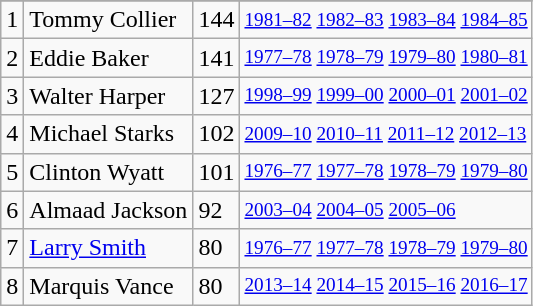<table class="wikitable">
<tr>
</tr>
<tr>
<td>1</td>
<td>Tommy Collier</td>
<td>144</td>
<td style="font-size:80%;"><a href='#'>1981–82</a> <a href='#'>1982–83</a> <a href='#'>1983–84</a> <a href='#'>1984–85</a></td>
</tr>
<tr>
<td>2</td>
<td>Eddie Baker</td>
<td>141</td>
<td style="font-size:80%;"><a href='#'>1977–78</a> <a href='#'>1978–79</a> <a href='#'>1979–80</a> <a href='#'>1980–81</a></td>
</tr>
<tr>
<td>3</td>
<td>Walter Harper</td>
<td>127</td>
<td style="font-size:80%;"><a href='#'>1998–99</a> <a href='#'>1999–00</a> <a href='#'>2000–01</a> <a href='#'>2001–02</a></td>
</tr>
<tr>
<td>4</td>
<td>Michael Starks</td>
<td>102</td>
<td style="font-size:80%;"><a href='#'>2009–10</a> <a href='#'>2010–11</a> <a href='#'>2011–12</a> <a href='#'>2012–13</a></td>
</tr>
<tr>
<td>5</td>
<td>Clinton Wyatt</td>
<td>101</td>
<td style="font-size:80%;"><a href='#'>1976–77</a> <a href='#'>1977–78</a> <a href='#'>1978–79</a> <a href='#'>1979–80</a></td>
</tr>
<tr>
<td>6</td>
<td>Almaad Jackson</td>
<td>92</td>
<td style="font-size:80%;"><a href='#'>2003–04</a> <a href='#'>2004–05</a> <a href='#'>2005–06</a></td>
</tr>
<tr>
<td>7</td>
<td><a href='#'>Larry Smith</a></td>
<td>80</td>
<td style="font-size:80%;"><a href='#'>1976–77</a> <a href='#'>1977–78</a> <a href='#'>1978–79</a> <a href='#'>1979–80</a></td>
</tr>
<tr>
<td>8</td>
<td>Marquis Vance</td>
<td>80</td>
<td style="font-size:80%;"><a href='#'>2013–14</a> <a href='#'>2014–15</a> <a href='#'>2015–16</a> <a href='#'>2016–17</a></td>
</tr>
</table>
